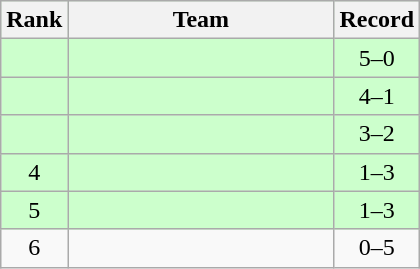<table class=wikitable style="text-align:center;">
<tr bgcolor=#ccffcc>
<th>Rank</th>
<th width=170>Team</th>
<th>Record</th>
</tr>
<tr bgcolor=#ccffcc>
<td></td>
<td align=left></td>
<td>5–0</td>
</tr>
<tr bgcolor=#ccffcc>
<td></td>
<td align=left></td>
<td>4–1</td>
</tr>
<tr bgcolor=#ccffcc>
<td></td>
<td align=left></td>
<td>3–2</td>
</tr>
<tr bgcolor=#ccffcc>
<td>4</td>
<td align=left></td>
<td>1–3</td>
</tr>
<tr bgcolor=#ccffcc>
<td>5</td>
<td align=left></td>
<td>1–3</td>
</tr>
<tr>
<td>6</td>
<td align=left></td>
<td>0–5</td>
</tr>
</table>
